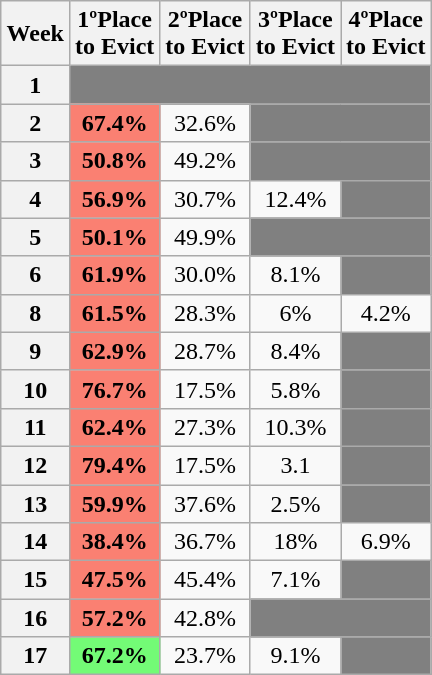<table class="wikitable" style="margin:1em auto; text-align:center">
<tr>
<th>Week</th>
<th>1ºPlace<br>to Evict</th>
<th>2ºPlace<br>to Evict</th>
<th>3ºPlace<br>to Evict</th>
<th>4ºPlace<br>to Evict</th>
</tr>
<tr>
<th>1</th>
<td bgcolor="grey" colspan=4></td>
</tr>
<tr>
<th>2</th>
<td bgcolor="#fa8072"><strong>67.4%</strong></td>
<td>32.6%</td>
<td bgcolor="grey" colspan=2></td>
</tr>
<tr>
<th>3</th>
<td bgcolor="#fa8072"><strong>50.8%</strong></td>
<td>49.2%</td>
<td bgcolor="grey" colspan=2></td>
</tr>
<tr>
<th>4</th>
<td bgcolor="#fa8072"><strong>56.9%</strong></td>
<td>30.7%</td>
<td>12.4%</td>
<td bgcolor="grey" colspan=1></td>
</tr>
<tr>
<th>5</th>
<td bgcolor="#fa8072"><strong>50.1%</strong></td>
<td>49.9%</td>
<td bgcolor="grey" colspan=2></td>
</tr>
<tr>
<th>6</th>
<td bgcolor="#fa8072"><strong>61.9%</strong></td>
<td>30.0%</td>
<td>8.1%</td>
<td bgcolor="grey" colspan=1></td>
</tr>
<tr>
<th>8</th>
<td bgcolor="#fa8072"><strong>61.5%</strong></td>
<td>28.3%</td>
<td>6%</td>
<td>4.2%</td>
</tr>
<tr>
<th>9</th>
<td bgcolor="#fa8072"><strong>62.9%</strong></td>
<td>28.7%</td>
<td>8.4%</td>
<td bgcolor="grey" colspan=1></td>
</tr>
<tr>
<th>10</th>
<td bgcolor="#fa8072"><strong>76.7%</strong></td>
<td>17.5%</td>
<td>5.8%</td>
<td bgcolor="grey" colspan=1></td>
</tr>
<tr>
<th>11</th>
<td bgcolor="#fa8072"><strong>62.4%</strong></td>
<td>27.3%</td>
<td>10.3%</td>
<td bgcolor="grey" colspan=1></td>
</tr>
<tr>
<th>12</th>
<td bgcolor="#fa8072"><strong>79.4%</strong></td>
<td>17.5%</td>
<td>3.1</td>
<td bgcolor="grey" colspan=1></td>
</tr>
<tr>
<th>13</th>
<td bgcolor="#fa8072"><strong>59.9%</strong></td>
<td>37.6%</td>
<td>2.5%</td>
<td bgcolor="grey" colspan=1></td>
</tr>
<tr>
<th>14</th>
<td bgcolor="#fa8072"><strong>38.4%</strong></td>
<td>36.7%</td>
<td>18%</td>
<td>6.9%</td>
</tr>
<tr>
<th>15</th>
<td bgcolor="#fa8072"><strong>47.5%</strong></td>
<td>45.4%</td>
<td>7.1%</td>
<td bgcolor="grey" colspan=1></td>
</tr>
<tr>
<th>16</th>
<td bgcolor="#fa8072"><strong>57.2%</strong></td>
<td>42.8%</td>
<td bgcolor="grey" colspan=2></td>
</tr>
<tr>
<th>17</th>
<td style="background:#73fb76;"><strong>67.2%</strong></td>
<td>23.7%</td>
<td>9.1%</td>
<td bgcolor="grey" colspan=1></td>
</tr>
</table>
